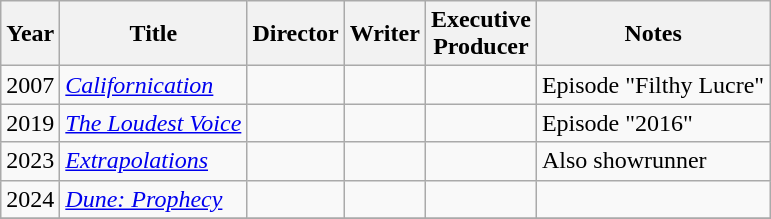<table class="wikitable">
<tr>
<th>Year</th>
<th>Title</th>
<th>Director</th>
<th>Writer</th>
<th>Executive<br>Producer</th>
<th>Notes</th>
</tr>
<tr>
<td>2007</td>
<td><em><a href='#'>Californication</a></em></td>
<td></td>
<td></td>
<td></td>
<td>Episode "Filthy Lucre"</td>
</tr>
<tr>
<td>2019</td>
<td><em><a href='#'>The Loudest Voice</a></em></td>
<td></td>
<td></td>
<td></td>
<td>Episode "2016"</td>
</tr>
<tr>
<td>2023</td>
<td><em><a href='#'>Extrapolations</a></em></td>
<td></td>
<td></td>
<td></td>
<td>Also showrunner</td>
</tr>
<tr>
<td>2024</td>
<td><em><a href='#'>Dune: Prophecy</a></em></td>
<td></td>
<td></td>
<td></td>
<td></td>
</tr>
<tr>
</tr>
</table>
